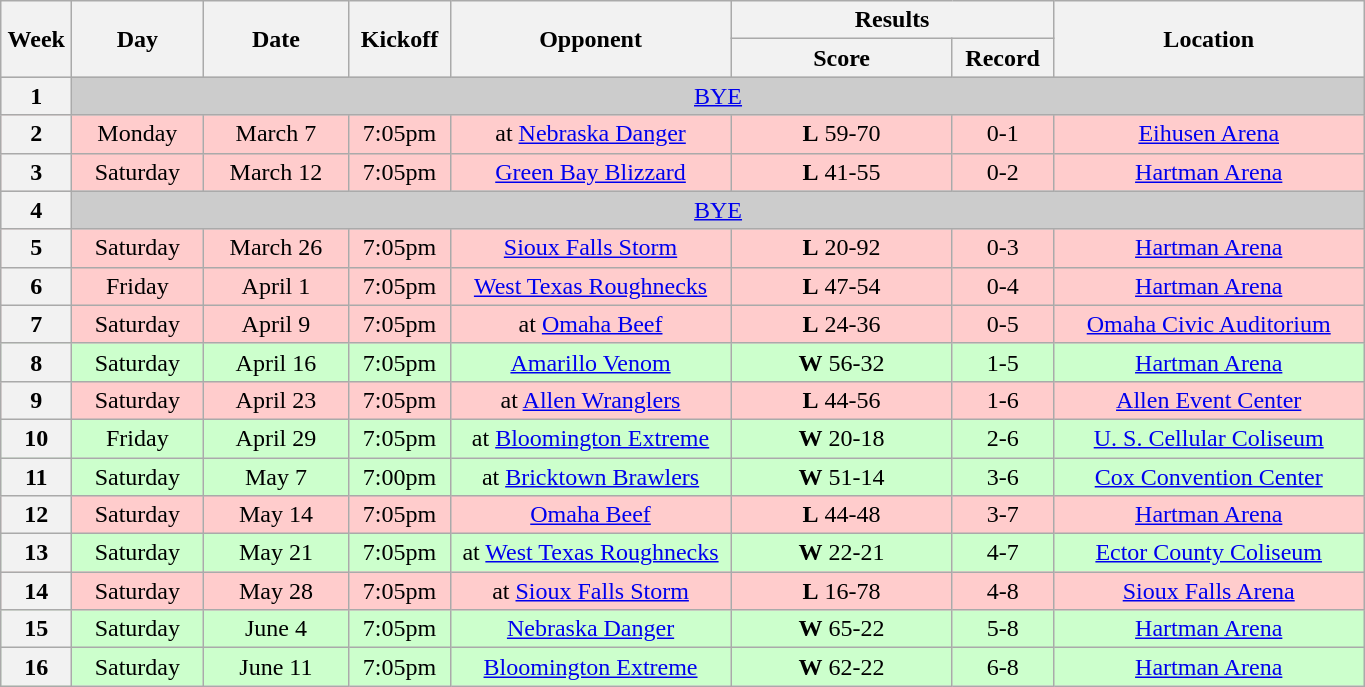<table class="wikitable">
<tr>
<th rowspan="2" width="40">Week</th>
<th rowspan="2" width="80">Day</th>
<th rowspan="2" width="90">Date</th>
<th rowspan="2" width="60">Kickoff</th>
<th rowspan="2" width="180">Opponent</th>
<th colspan="2" width="200">Results</th>
<th rowspan="2" width="200">Location</th>
</tr>
<tr>
<th width="140">Score</th>
<th width="60">Record</th>
</tr>
<tr align="center" bgcolor="#CCCCCC">
<th>1</th>
<td colSpan=7><a href='#'>BYE</a></td>
</tr>
<tr align="center" bgcolor="#FFCCCC">
<th>2</th>
<td>Monday</td>
<td>March 7</td>
<td>7:05pm</td>
<td>at <a href='#'>Nebraska Danger</a></td>
<td><strong>L</strong> 59-70</td>
<td>0-1</td>
<td><a href='#'>Eihusen Arena</a></td>
</tr>
<tr align="center" bgcolor="#FFCCCC">
<th>3</th>
<td>Saturday</td>
<td>March 12</td>
<td>7:05pm</td>
<td><a href='#'>Green Bay Blizzard</a></td>
<td><strong>L</strong> 41-55</td>
<td>0-2</td>
<td><a href='#'>Hartman Arena</a></td>
</tr>
<tr align="center" bgcolor="#CCCCCC">
<th>4</th>
<td colSpan=7><a href='#'>BYE</a></td>
</tr>
<tr align="center" bgcolor="#FFCCCC">
<th>5</th>
<td>Saturday</td>
<td>March 26</td>
<td>7:05pm</td>
<td><a href='#'>Sioux Falls Storm</a></td>
<td><strong>L</strong> 20-92</td>
<td>0-3</td>
<td><a href='#'>Hartman Arena</a></td>
</tr>
<tr align="center" bgcolor="#FFCCCC">
<th>6</th>
<td>Friday</td>
<td>April 1</td>
<td>7:05pm</td>
<td><a href='#'>West Texas Roughnecks</a></td>
<td><strong>L</strong> 47-54</td>
<td>0-4</td>
<td><a href='#'>Hartman Arena</a></td>
</tr>
<tr align="center" bgcolor="#FFCCCC">
<th>7</th>
<td>Saturday</td>
<td>April 9</td>
<td>7:05pm</td>
<td>at <a href='#'>Omaha Beef</a></td>
<td><strong>L</strong> 24-36</td>
<td>0-5</td>
<td><a href='#'>Omaha Civic Auditorium</a></td>
</tr>
<tr align="center" bgcolor="#CCFFCC">
<th>8</th>
<td>Saturday</td>
<td>April 16</td>
<td>7:05pm</td>
<td><a href='#'>Amarillo Venom</a></td>
<td><strong>W</strong> 56-32</td>
<td>1-5</td>
<td><a href='#'>Hartman Arena</a></td>
</tr>
<tr align="center" bgcolor="#FFCCCC">
<th>9</th>
<td>Saturday</td>
<td>April 23</td>
<td>7:05pm</td>
<td>at <a href='#'>Allen Wranglers</a></td>
<td><strong>L</strong> 44-56</td>
<td>1-6</td>
<td><a href='#'>Allen Event Center</a></td>
</tr>
<tr align="center" bgcolor="#CCFFCC">
<th>10</th>
<td>Friday</td>
<td>April 29</td>
<td>7:05pm</td>
<td>at <a href='#'>Bloomington Extreme</a></td>
<td><strong>W</strong> 20-18</td>
<td>2-6</td>
<td><a href='#'>U. S. Cellular Coliseum</a></td>
</tr>
<tr align="center" bgcolor="#CCFFCC">
<th>11</th>
<td>Saturday</td>
<td>May 7</td>
<td>7:00pm</td>
<td>at <a href='#'>Bricktown Brawlers</a></td>
<td><strong>W</strong> 51-14</td>
<td>3-6</td>
<td><a href='#'>Cox Convention Center</a></td>
</tr>
<tr align="center" bgcolor="#FFCCCC">
<th>12</th>
<td>Saturday</td>
<td>May 14</td>
<td>7:05pm</td>
<td><a href='#'>Omaha Beef</a></td>
<td><strong>L</strong> 44-48</td>
<td>3-7</td>
<td><a href='#'>Hartman Arena</a></td>
</tr>
<tr align="center" bgcolor="#CCFFCC">
<th>13</th>
<td>Saturday</td>
<td>May 21</td>
<td>7:05pm</td>
<td>at <a href='#'>West Texas Roughnecks</a></td>
<td><strong>W</strong> 22-21</td>
<td>4-7</td>
<td><a href='#'>Ector County Coliseum</a></td>
</tr>
<tr align="center" bgcolor="#FFCCCC">
<th>14</th>
<td>Saturday</td>
<td>May 28</td>
<td>7:05pm</td>
<td>at <a href='#'>Sioux Falls Storm</a></td>
<td><strong>L</strong> 16-78</td>
<td>4-8</td>
<td><a href='#'>Sioux Falls Arena</a></td>
</tr>
<tr align="center" bgcolor="#CCFFCC">
<th>15</th>
<td>Saturday</td>
<td>June 4</td>
<td>7:05pm</td>
<td><a href='#'>Nebraska Danger</a></td>
<td><strong>W</strong> 65-22</td>
<td>5-8</td>
<td><a href='#'>Hartman Arena</a></td>
</tr>
<tr align="center" bgcolor="#CCFFCC">
<th>16</th>
<td>Saturday</td>
<td>June 11</td>
<td>7:05pm</td>
<td><a href='#'>Bloomington Extreme</a></td>
<td><strong>W</strong> 62-22</td>
<td>6-8</td>
<td><a href='#'>Hartman Arena</a></td>
</tr>
</table>
